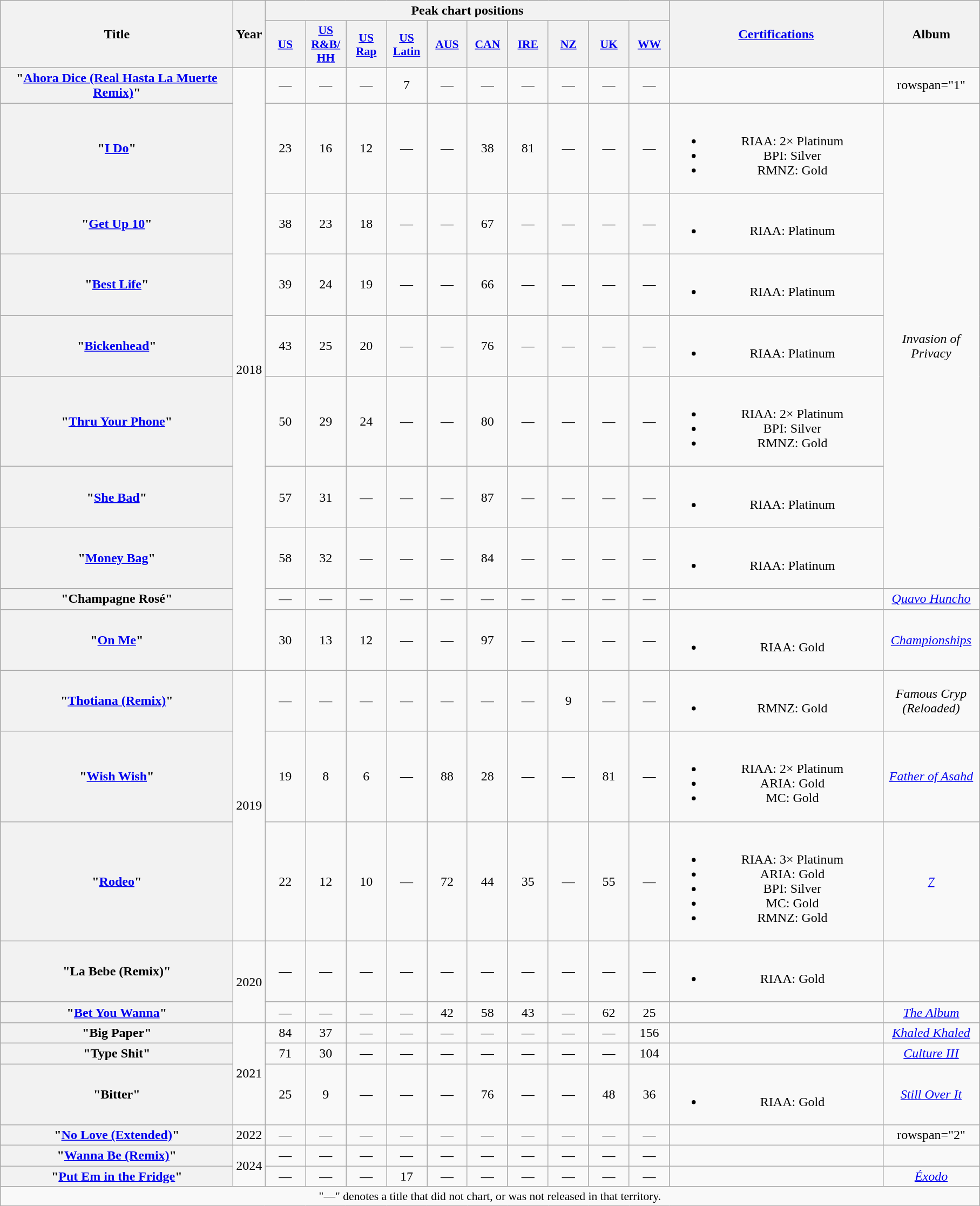<table class="wikitable plainrowheaders" style="text-align:center;">
<tr>
<th scope="col" rowspan="2" style="width:17.5em;">Title</th>
<th scope="col" rowspan="2" style="width:1em;">Year</th>
<th scope="col" colspan="10">Peak chart positions</th>
<th scope="col" rowspan="2" style="width:16em;"><a href='#'>Certifications</a></th>
<th scope="col" rowspan="2" style="width:7em;">Album</th>
</tr>
<tr>
<th scope="col" style="width:3em;font-size:90%;"><a href='#'>US</a><br></th>
<th scope="col" style="width:3em;font-size:90%;"><a href='#'>US<br>R&B/<br>HH</a><br></th>
<th scope="col" style="width:3em;font-size:90%;"><a href='#'>US<br>Rap</a><br></th>
<th scope="col" style="width:3em;font-size:90%;"><a href='#'>US<br>Latin</a><br></th>
<th scope="col" style="width:3em;font-size:90%;"><a href='#'>AUS</a><br></th>
<th scope="col" style="width:3em;font-size:90%;"><a href='#'>CAN</a><br></th>
<th scope="col" style="width:3em;font-size:90%;"><a href='#'>IRE</a><br></th>
<th scope="col" style="width:3em;font-size:90%;"><a href='#'>NZ</a><br></th>
<th scope="col" style="width:3em;font-size:90%;"><a href='#'>UK</a><br></th>
<th scope="col" style="width:3em;font-size:90%;"><a href='#'>WW</a><br></th>
</tr>
<tr>
<th scope="row">"<a href='#'>Ahora Dice (Real Hasta La Muerte Remix)</a>"<br></th>
<td rowspan="10">2018</td>
<td>—</td>
<td>—</td>
<td>—</td>
<td>7</td>
<td>—</td>
<td>—</td>
<td>—</td>
<td>—</td>
<td>—</td>
<td>—</td>
<td></td>
<td>rowspan="1" </td>
</tr>
<tr>
<th scope="row">"<a href='#'>I Do</a>"<br></th>
<td>23</td>
<td>16</td>
<td>12</td>
<td>—</td>
<td>—</td>
<td>38</td>
<td>81</td>
<td>—</td>
<td>—</td>
<td>—</td>
<td><br><ul><li>RIAA: 2× Platinum</li><li>BPI: Silver</li><li>RMNZ: Gold</li></ul></td>
<td rowspan="7"><em>Invasion of Privacy</em></td>
</tr>
<tr>
<th scope="row">"<a href='#'>Get Up 10</a>"</th>
<td>38</td>
<td>23</td>
<td>18</td>
<td>—</td>
<td>—</td>
<td>67</td>
<td>—</td>
<td>—</td>
<td>—</td>
<td>—</td>
<td><br><ul><li>RIAA: Platinum</li></ul></td>
</tr>
<tr>
<th scope="row">"<a href='#'>Best Life</a>"<br></th>
<td>39</td>
<td>24</td>
<td>19</td>
<td>—</td>
<td>—</td>
<td>66</td>
<td>—</td>
<td>—</td>
<td>—</td>
<td>—</td>
<td><br><ul><li>RIAA: Platinum</li></ul></td>
</tr>
<tr>
<th scope="row">"<a href='#'>Bickenhead</a>"</th>
<td>43</td>
<td>25</td>
<td>20</td>
<td>—</td>
<td>—</td>
<td>76</td>
<td>—</td>
<td>—</td>
<td>—</td>
<td>—</td>
<td><br><ul><li>RIAA: Platinum</li></ul></td>
</tr>
<tr>
<th scope="row">"<a href='#'>Thru Your Phone</a>"</th>
<td>50</td>
<td>29</td>
<td>24</td>
<td>—</td>
<td>—</td>
<td>80</td>
<td>—</td>
<td>—</td>
<td>—</td>
<td>—</td>
<td><br><ul><li>RIAA: 2× Platinum</li><li>BPI: Silver</li><li>RMNZ: Gold</li></ul></td>
</tr>
<tr>
<th scope="row">"<a href='#'>She Bad</a>"<br></th>
<td>57</td>
<td>31</td>
<td>—</td>
<td>—</td>
<td>—</td>
<td>87</td>
<td>—</td>
<td>—</td>
<td>—</td>
<td>—</td>
<td><br><ul><li>RIAA: Platinum</li></ul></td>
</tr>
<tr>
<th scope="row">"<a href='#'>Money Bag</a>"</th>
<td>58</td>
<td>32</td>
<td>—</td>
<td>—</td>
<td>—</td>
<td>84</td>
<td>—</td>
<td>—</td>
<td>—</td>
<td>—</td>
<td><br><ul><li>RIAA: Platinum</li></ul></td>
</tr>
<tr>
<th scope=row>"Champagne Rosé"<br></th>
<td>—</td>
<td>—</td>
<td>—</td>
<td>—</td>
<td>—</td>
<td>—</td>
<td>—</td>
<td>—</td>
<td>—</td>
<td>—</td>
<td></td>
<td><em><a href='#'>Quavo Huncho</a></em></td>
</tr>
<tr>
<th scope="row">"<a href='#'>On Me</a>"<br></th>
<td>30</td>
<td>13</td>
<td>12</td>
<td>—</td>
<td>—</td>
<td>97</td>
<td>—</td>
<td>—</td>
<td>—</td>
<td>—</td>
<td><br><ul><li>RIAA: Gold</li></ul></td>
<td><em><a href='#'>Championships</a></em></td>
</tr>
<tr>
<th scope="row">"<a href='#'>Thotiana (Remix)</a>"<br></th>
<td rowspan="3">2019</td>
<td>—</td>
<td>—</td>
<td>—</td>
<td>—</td>
<td>—</td>
<td>—</td>
<td>—</td>
<td>9</td>
<td>—</td>
<td>—</td>
<td><br><ul><li>RMNZ: Gold</li></ul></td>
<td><em>Famous Cryp (Reloaded)</em></td>
</tr>
<tr>
<th scope="row">"<a href='#'>Wish Wish</a>"<br></th>
<td>19</td>
<td>8</td>
<td>6</td>
<td>—</td>
<td>88</td>
<td>28</td>
<td>—</td>
<td>—</td>
<td>81</td>
<td>—</td>
<td><br><ul><li>RIAA: 2× Platinum</li><li>ARIA: Gold</li><li>MC: Gold</li></ul></td>
<td><em><a href='#'>Father of Asahd</a></em></td>
</tr>
<tr>
<th scope="row">"<a href='#'>Rodeo</a>"<br></th>
<td>22</td>
<td>12</td>
<td>10</td>
<td>—</td>
<td>72</td>
<td>44</td>
<td>35</td>
<td>—</td>
<td>55</td>
<td>—</td>
<td><br><ul><li>RIAA: 3× Platinum</li><li>ARIA: Gold</li><li>BPI: Silver</li><li>MC: Gold</li><li>RMNZ: Gold</li></ul></td>
<td><em><a href='#'>7</a></em></td>
</tr>
<tr>
<th scope="row">"La Bebe (Remix)"<br></th>
<td rowspan="2">2020</td>
<td>—</td>
<td>—</td>
<td>—</td>
<td>—</td>
<td>—</td>
<td>—</td>
<td>—</td>
<td>—</td>
<td>—</td>
<td>—</td>
<td><br><ul><li>RIAA: Gold </li></ul></td>
<td></td>
</tr>
<tr>
<th scope="row">"<a href='#'>Bet You Wanna</a>"<br></th>
<td>—</td>
<td>—</td>
<td>—</td>
<td>—</td>
<td>42</td>
<td>58</td>
<td>43</td>
<td>—</td>
<td>62</td>
<td>25</td>
<td></td>
<td><em><a href='#'>The Album</a></em></td>
</tr>
<tr>
<th scope="row">"Big Paper"<br></th>
<td rowspan="3">2021</td>
<td>84</td>
<td>37</td>
<td>—</td>
<td>—</td>
<td>—</td>
<td>—</td>
<td>—</td>
<td>—</td>
<td>—</td>
<td>156</td>
<td></td>
<td><em><a href='#'>Khaled Khaled</a></em></td>
</tr>
<tr>
<th scope="row">"Type Shit"<br></th>
<td>71</td>
<td>30</td>
<td>—</td>
<td>—</td>
<td>—</td>
<td>—</td>
<td>—</td>
<td>—</td>
<td>—</td>
<td>104</td>
<td></td>
<td><em><a href='#'>Culture III</a></em></td>
</tr>
<tr>
<th scope="row">"Bitter"<br></th>
<td>25</td>
<td>9</td>
<td>—</td>
<td>—</td>
<td>—</td>
<td>76</td>
<td>—</td>
<td>—</td>
<td>48</td>
<td>36</td>
<td><br><ul><li>RIAA: Gold</li></ul></td>
<td><em><a href='#'>Still Over It</a></em></td>
</tr>
<tr>
<th scope="row">"<a href='#'>No Love (Extended)</a>"<br></th>
<td>2022</td>
<td>―</td>
<td>―</td>
<td>―</td>
<td>―</td>
<td>—</td>
<td>―</td>
<td>―</td>
<td>―</td>
<td>―</td>
<td>―</td>
<td></td>
<td>rowspan="2" </td>
</tr>
<tr>
<th scope="row">"<a href='#'>Wanna Be (Remix)</a>"<br></th>
<td rowspan="2">2024</td>
<td>―</td>
<td>—</td>
<td>―</td>
<td>—</td>
<td>―</td>
<td>―</td>
<td>―</td>
<td>—</td>
<td>―</td>
<td>―</td>
<td></td>
</tr>
<tr>
<th scope="row">"<a href='#'>Put Em in the Fridge</a>"<br></th>
<td>—</td>
<td>—</td>
<td>—</td>
<td>17</td>
<td>—</td>
<td>—</td>
<td>—</td>
<td>—</td>
<td>—</td>
<td>—</td>
<td></td>
<td><em><a href='#'>Éxodo</a></em></td>
</tr>
<tr>
<td colspan="15" style="font-size:90%">"—" denotes a title that did not chart, or was not released in that territory.</td>
</tr>
</table>
